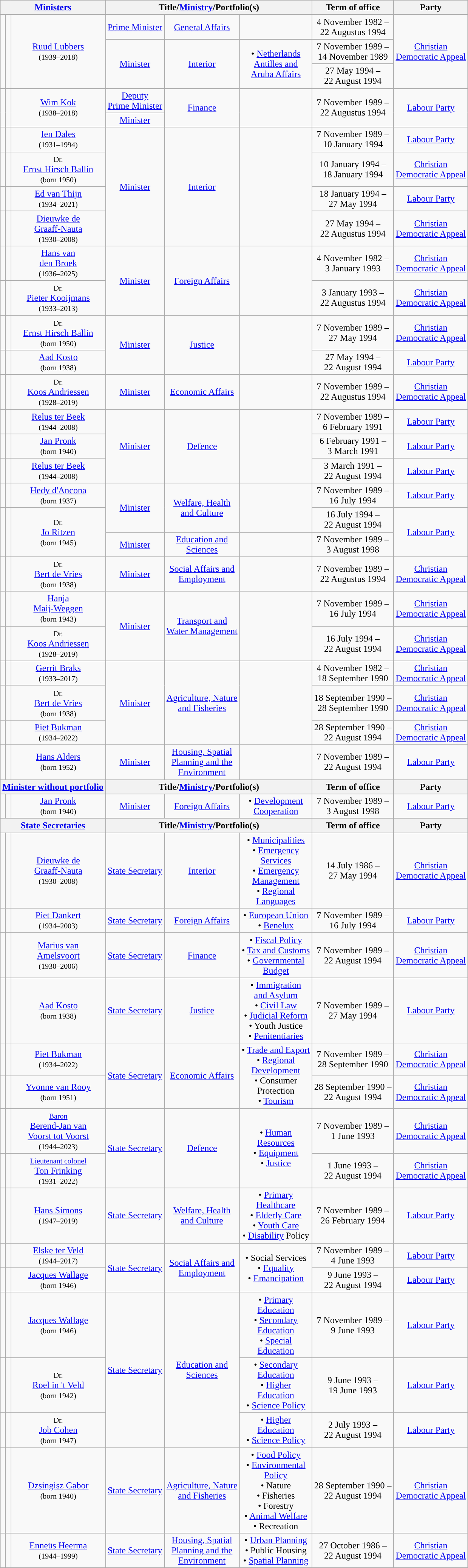<table class="wikitable" style="text-align:center">
<tr>
<th colspan=3><a href='#'>Ministers</a></th>
<th colspan=3>Title/<a href='#'>Ministry</a>/Portfolio(s)</th>
<th>Term of office</th>
<th>Party</th>
</tr>
<tr>
<td rowspan=3 style="background:"></td>
<td rowspan=3></td>
<td rowspan=3><a href='#'>Ruud Lubbers</a> <br> <small>(1939–2018)</small></td>
<td><a href='#'>Prime Minister</a></td>
<td><a href='#'>General Affairs</a></td>
<td></td>
<td>4 November 1982 – <br> 22 Augustus 1994 <br> </td>
<td rowspan=3><a href='#'>Christian <br> Democratic Appeal</a></td>
</tr>
<tr>
<td rowspan=2><a href='#'>Minister</a></td>
<td rowspan=2><a href='#'>Interior</a></td>
<td rowspan=2>• <a href='#'>Netherlands <br> Antilles and <br> Aruba Affairs</a></td>
<td>7 November 1989 – <br> 14 November 1989 <br> </td>
</tr>
<tr>
<td>27 May 1994 – <br> 22 August 1994 <br> </td>
</tr>
<tr>
<td rowspan=2 style="background:"></td>
<td rowspan=2></td>
<td rowspan=2><a href='#'>Wim Kok</a> <br> <small>(1938–2018)</small></td>
<td><a href='#'>Deputy <br> Prime Minister</a></td>
<td rowspan=2><a href='#'>Finance</a></td>
<td rowspan=2></td>
<td rowspan=2>7 November 1989 – <br> 22 Augustus 1994</td>
<td rowspan=2><a href='#'>Labour Party</a></td>
</tr>
<tr>
<td><a href='#'>Minister</a></td>
</tr>
<tr>
<td style="background:"></td>
<td></td>
<td><a href='#'>Ien Dales</a> <br> <small>(1931–1994)</small></td>
<td rowspan=4><a href='#'>Minister</a></td>
<td rowspan=4><a href='#'>Interior</a></td>
<td rowspan=4></td>
<td>7 November 1989 – <br> 10 January 1994 <br> </td>
<td><a href='#'>Labour Party</a></td>
</tr>
<tr>
<td style="background:"></td>
<td></td>
<td><small>Dr.</small> <br> <a href='#'>Ernst Hirsch Ballin</a> <br> <small>(born 1950)</small></td>
<td>10 January 1994 – <br> 18 January 1994 <br> </td>
<td><a href='#'>Christian <br> Democratic Appeal</a></td>
</tr>
<tr>
<td style="background:"></td>
<td></td>
<td><a href='#'>Ed van Thijn</a> <br> <small>(1934–2021)</small></td>
<td>18 January 1994 – <br> 27 May 1994 <br> </td>
<td><a href='#'>Labour Party</a></td>
</tr>
<tr>
<td style="background:"></td>
<td></td>
<td><a href='#'>Dieuwke de <br> Graaff-Nauta</a> <br> <small>(1930–2008)</small></td>
<td>27 May 1994 – <br> 22 Augustus 1994</td>
<td><a href='#'>Christian <br> Democratic Appeal</a></td>
</tr>
<tr>
<td style="background:"></td>
<td></td>
<td><a href='#'>Hans van <br> den Broek</a> <br> <small>(1936–2025)</small></td>
<td rowspan=2><a href='#'>Minister</a></td>
<td rowspan=2><a href='#'>Foreign Affairs</a></td>
<td rowspan=2></td>
<td>4 November 1982 – <br> 3 January 1993 <br>  </td>
<td><a href='#'>Christian <br> Democratic Appeal</a></td>
</tr>
<tr>
<td style="background:"></td>
<td></td>
<td><small>Dr.</small> <br> <a href='#'>Pieter Kooijmans</a> <br> <small>(1933–2013)</small></td>
<td>3 January 1993 – <br> 22 Augustus 1994</td>
<td><a href='#'>Christian <br> Democratic Appeal</a></td>
</tr>
<tr>
<td style="background:"></td>
<td></td>
<td><small>Dr.</small> <br> <a href='#'>Ernst Hirsch Ballin</a> <br> <small>(born 1950)</small></td>
<td rowspan=2><a href='#'>Minister</a></td>
<td rowspan=2><a href='#'>Justice</a></td>
<td rowspan=2></td>
<td>7 November 1989 – <br> 27 May 1994 <br> </td>
<td><a href='#'>Christian <br> Democratic Appeal</a></td>
</tr>
<tr>
<td style="background:"></td>
<td></td>
<td><a href='#'>Aad Kosto</a> <br> <small>(born 1938)</small></td>
<td>27 May 1994 – <br> 22 August 1994</td>
<td><a href='#'>Labour Party</a></td>
</tr>
<tr>
<td style="background:"></td>
<td></td>
<td><small>Dr.</small> <br> <a href='#'>Koos Andriessen</a> <br> <small>(1928–2019)</small></td>
<td><a href='#'>Minister</a></td>
<td><a href='#'>Economic Affairs</a></td>
<td></td>
<td>7 November 1989 – <br> 22 Augustus 1994</td>
<td><a href='#'>Christian <br> Democratic Appeal</a></td>
</tr>
<tr>
<td style="background:"></td>
<td></td>
<td><a href='#'>Relus ter Beek</a> <br> <small>(1944–2008)</small></td>
<td rowspan=3><a href='#'>Minister</a></td>
<td rowspan=3><a href='#'>Defence</a></td>
<td rowspan=3></td>
<td>7 November 1989 – <br> 6 February 1991 <br> </td>
<td><a href='#'>Labour Party</a></td>
</tr>
<tr>
<td style="background:"></td>
<td></td>
<td><a href='#'>Jan Pronk</a> <br> <small>(born 1940)</small></td>
<td>6 February 1991 – <br> 3 March 1991 <br> </td>
<td><a href='#'>Labour Party</a></td>
</tr>
<tr>
<td style="background:"></td>
<td></td>
<td><a href='#'>Relus ter Beek</a> <br> <small>(1944–2008)</small></td>
<td>3 March 1991 – <br> 22 August 1994</td>
<td><a href='#'>Labour Party</a></td>
</tr>
<tr>
<td style="background:"></td>
<td></td>
<td><a href='#'>Hedy d'Ancona</a> <br> <small>(born 1937)</small></td>
<td rowspan=2><a href='#'>Minister</a></td>
<td rowspan=2><a href='#'>Welfare, Health <br> and Culture</a></td>
<td rowspan=2></td>
<td>7 November 1989 – <br> 16 July 1994 <br> </td>
<td><a href='#'>Labour Party</a></td>
</tr>
<tr>
<td rowspan=2 style="background:"></td>
<td rowspan=2></td>
<td rowspan=2><small>Dr.</small> <br> <a href='#'>Jo Ritzen</a> <br> <small>(born 1945)</small></td>
<td>16 July 1994 – <br> 22 August 1994 <br> </td>
<td rowspan=2><a href='#'>Labour Party</a></td>
</tr>
<tr>
<td><a href='#'>Minister</a></td>
<td><a href='#'>Education and <br> Sciences</a></td>
<td></td>
<td>7 November 1989 – <br> 3 August 1998 <br> </td>
</tr>
<tr>
<td style="background:"></td>
<td></td>
<td><small>Dr.</small> <br> <a href='#'>Bert de Vries</a> <br> <small>(born 1938)</small></td>
<td><a href='#'>Minister</a></td>
<td><a href='#'>Social Affairs and <br> Employment</a></td>
<td></td>
<td>7 November 1989 – <br> 22 Augustus 1994</td>
<td><a href='#'>Christian <br> Democratic Appeal</a></td>
</tr>
<tr>
<td style="background:"></td>
<td></td>
<td><a href='#'>Hanja <br> Maij-Weggen</a> <br> <small>(born 1943)</small></td>
<td rowspan=2><a href='#'>Minister</a></td>
<td rowspan=2><a href='#'>Transport and <br> Water Management</a></td>
<td rowspan=2></td>
<td>7 November 1989 – <br> 16 July 1994 <br> </td>
<td><a href='#'>Christian <br> Democratic Appeal</a></td>
</tr>
<tr>
<td style="background:"></td>
<td></td>
<td><small>Dr.</small> <br> <a href='#'>Koos Andriessen</a> <br> <small>(1928–2019)</small></td>
<td>16 July 1994 – <br> 22 August 1994 <br> </td>
<td><a href='#'>Christian <br> Democratic Appeal</a></td>
</tr>
<tr>
<td style="background:"></td>
<td></td>
<td><a href='#'>Gerrit Braks</a> <br> <small>(1933–2017)</small></td>
<td rowspan=3><a href='#'>Minister</a></td>
<td rowspan=3><a href='#'>Agriculture, Nature <br> and Fisheries</a></td>
<td rowspan=3></td>
<td>4 November 1982 – <br> 18 September 1990 <br>  </td>
<td><a href='#'>Christian <br> Democratic Appeal</a></td>
</tr>
<tr>
<td style="background:"></td>
<td></td>
<td><small>Dr.</small> <br> <a href='#'>Bert de Vries</a> <br> <small>(born 1938)</small></td>
<td>18 September 1990 – <br> 28 September 1990 <br> </td>
<td><a href='#'>Christian <br> Democratic Appeal</a></td>
</tr>
<tr>
<td style="background:"></td>
<td></td>
<td><a href='#'>Piet Bukman</a> <br> <small>(1934–2022)</small></td>
<td>28 September 1990 – <br> 22 August 1994</td>
<td><a href='#'>Christian <br> Democratic Appeal</a></td>
</tr>
<tr>
<td style="background:"></td>
<td></td>
<td><a href='#'>Hans Alders</a> <br> <small>(born 1952)</small></td>
<td><a href='#'>Minister</a></td>
<td><a href='#'>Housing, Spatial <br> Planning and the <br> Environment</a></td>
<td></td>
<td>7 November 1989 – <br> 22 August 1994</td>
<td><a href='#'>Labour Party</a></td>
</tr>
<tr>
<th colspan=3><a href='#'>Minister without portfolio</a></th>
<th colspan=3>Title/<a href='#'>Ministry</a>/Portfolio(s)</th>
<th>Term of office</th>
<th>Party</th>
</tr>
<tr>
<td style="background:"></td>
<td></td>
<td><a href='#'>Jan Pronk</a> <br> <small>(born 1940)</small></td>
<td><a href='#'>Minister</a></td>
<td><a href='#'>Foreign Affairs</a></td>
<td>• <a href='#'>Development <br> Cooperation</a></td>
<td>7 November 1989 – <br> 3 August 1998 <br> </td>
<td><a href='#'>Labour Party</a></td>
</tr>
<tr>
<th colspan=3><a href='#'>State Secretaries</a></th>
<th colspan=3>Title/<a href='#'>Ministry</a>/Portfolio(s)</th>
<th>Term of office</th>
<th>Party</th>
</tr>
<tr>
<td style="background:"></td>
<td></td>
<td><a href='#'>Dieuwke de <br> Graaff-Nauta</a> <br> <small>(1930–2008)</small></td>
<td><a href='#'>State Secretary</a></td>
<td><a href='#'>Interior</a></td>
<td>• <a href='#'>Municipalities</a> <br> • <a href='#'>Emergency <br> Services</a> <br> • <a href='#'>Emergency <br> Management</a> <br> • <a href='#'>Regional <br> Languages</a></td>
<td>14 July 1986 – <br> 27 May 1994 <br>  </td>
<td><a href='#'>Christian <br> Democratic Appeal</a></td>
</tr>
<tr>
<td style="background:"></td>
<td></td>
<td><a href='#'>Piet Dankert</a> <br> <small>(1934–2003)</small></td>
<td><a href='#'>State Secretary</a> <br> </td>
<td><a href='#'>Foreign Affairs</a></td>
<td>• <a href='#'>European Union</a> <br> • <a href='#'>Benelux</a></td>
<td>7 November 1989 – <br> 16 July 1994 <br> </td>
<td><a href='#'>Labour Party</a></td>
</tr>
<tr>
<td style="background:"></td>
<td></td>
<td><a href='#'>Marius van <br> Amelsvoort</a> <br> <small>(1930–2006)</small></td>
<td><a href='#'>State Secretary</a></td>
<td><a href='#'>Finance</a></td>
<td>• <a href='#'>Fiscal Policy</a> <br> • <a href='#'>Tax and Customs</a> <br> • <a href='#'>Governmental <br> Budget</a></td>
<td>7 November 1989 – <br> 22 August 1994</td>
<td><a href='#'>Christian <br> Democratic Appeal</a></td>
</tr>
<tr>
<td style="background:"></td>
<td></td>
<td><a href='#'>Aad Kosto</a> <br> <small>(born 1938)</small></td>
<td><a href='#'>State Secretary</a></td>
<td><a href='#'>Justice</a></td>
<td>• <a href='#'>Immigration <br> and Asylum</a> <br> • <a href='#'>Civil Law</a> <br> • <a href='#'>Judicial Reform</a> <br> • Youth Justice <br> • <a href='#'>Penitentiaries</a></td>
<td>7 November 1989 – <br> 27 May 1994 <br> </td>
<td><a href='#'>Labour Party</a></td>
</tr>
<tr>
<td style="background:"></td>
<td></td>
<td><a href='#'>Piet Bukman</a> <br> <small>(1934–2022)</small></td>
<td rowspan=2><a href='#'>State Secretary</a> <br> </td>
<td rowspan=2><a href='#'>Economic Affairs</a></td>
<td rowspan=2>• <a href='#'>Trade and Export</a> <br> • <a href='#'>Regional <br> Development</a> <br> • Consumer <br> Protection <br> • <a href='#'>Tourism</a></td>
<td>7 November 1989 – <br> 28 September 1990 <br> </td>
<td><a href='#'>Christian <br> Democratic Appeal</a></td>
</tr>
<tr>
<td style="background:"></td>
<td></td>
<td><a href='#'>Yvonne van Rooy</a> <br> <small>(born 1951)</small></td>
<td>28 September 1990 – <br> 22 August 1994</td>
<td><a href='#'>Christian <br> Democratic Appeal</a></td>
</tr>
<tr>
<td style="background:"></td>
<td></td>
<td><small><a href='#'>Baron</a></small> <br> <a href='#'>Berend-Jan van <br> Voorst tot Voorst</a> <br> <small>(1944–2023)</small></td>
<td rowspan=2><a href='#'>State Secretary</a></td>
<td rowspan=2><a href='#'>Defence</a></td>
<td rowspan=2>• <a href='#'>Human <br> Resources</a> <br> • <a href='#'>Equipment</a> <br> • <a href='#'>Justice</a></td>
<td>7 November 1989 – <br> 1 June 1993 <br> </td>
<td><a href='#'>Christian <br> Democratic Appeal</a></td>
</tr>
<tr>
<td style="background:"></td>
<td></td>
<td><small><a href='#'>Lieutenant colonel</a></small> <br> <a href='#'>Ton Frinking</a> <br> <small>(1931–2022)</small></td>
<td>1 June 1993 – <br> 22 August 1994</td>
<td><a href='#'>Christian <br> Democratic Appeal</a></td>
</tr>
<tr>
<td style="background:"></td>
<td></td>
<td><a href='#'>Hans Simons</a> <br> <small>(1947–2019)</small></td>
<td><a href='#'>State Secretary</a></td>
<td><a href='#'>Welfare, Health <br> and Culture</a></td>
<td>• <a href='#'>Primary <br> Healthcare</a> <br> • <a href='#'>Elderly Care</a> <br> • <a href='#'>Youth Care</a> <br> • <a href='#'>Disability</a> Policy</td>
<td>7 November 1989 – <br> 26 February 1994 <br> </td>
<td><a href='#'>Labour Party</a></td>
</tr>
<tr>
<td style="background:"></td>
<td></td>
<td><a href='#'>Elske ter Veld</a> <br> <small>(1944–2017)</small></td>
<td rowspan=2><a href='#'>State Secretary</a></td>
<td rowspan=2><a href='#'>Social Affairs and <br> Employment</a></td>
<td rowspan=2>• Social Services <br> • <a href='#'>Equality</a> <br> • <a href='#'>Emancipation</a></td>
<td>7 November 1989 – <br> 4 June 1993 <br> </td>
<td><a href='#'>Labour Party</a></td>
</tr>
<tr>
<td style="background:"></td>
<td></td>
<td><a href='#'>Jacques Wallage</a> <br> <small>(born 1946)</small></td>
<td>9 June 1993 – <br> 22 August 1994</td>
<td><a href='#'>Labour Party</a></td>
</tr>
<tr>
<td style="background:"></td>
<td></td>
<td><a href='#'>Jacques Wallage</a> <br> <small>(born 1946)</small></td>
<td rowspan=3><a href='#'>State Secretary</a></td>
<td rowspan=3><a href='#'>Education and <br> Sciences</a></td>
<td>• <a href='#'>Primary <br> Education</a> <br> • <a href='#'>Secondary <br> Education</a> <br> • <a href='#'>Special <br> Education</a></td>
<td>7 November 1989 – <br> 9 June 1993 <br> </td>
<td><a href='#'>Labour Party</a></td>
</tr>
<tr>
<td style="background:"></td>
<td></td>
<td><small>Dr.</small> <br> <a href='#'>Roel in 't Veld</a> <br> <small>(born 1942)</small></td>
<td>• <a href='#'>Secondary <br> Education</a> <br> • <a href='#'>Higher <br> Education</a> <br> • <a href='#'>Science Policy</a></td>
<td>9 June 1993 – <br> 19 June 1993 <br> </td>
<td><a href='#'>Labour Party</a></td>
</tr>
<tr>
<td style="background:"></td>
<td></td>
<td><small>Dr.</small> <br> <a href='#'>Job Cohen</a> <br> <small>(born 1947)</small></td>
<td>• <a href='#'>Higher <br> Education</a> <br> • <a href='#'>Science Policy</a></td>
<td>2 July 1993 – <br> 22 August 1994</td>
<td><a href='#'>Labour Party</a></td>
</tr>
<tr>
<td style="background:"></td>
<td></td>
<td><a href='#'>Dzsingisz Gabor</a> <br> <small>(born 1940)</small></td>
<td><a href='#'>State Secretary</a></td>
<td><a href='#'>Agriculture, Nature <br> and Fisheries</a></td>
<td>• <a href='#'>Food Policy</a> <br> • <a href='#'>Environmental <br> Policy</a> <br> • Nature <br> • Fisheries <br> • Forestry <br> • <a href='#'>Animal Welfare</a> <br> • Recreation</td>
<td>28 September 1990 – <br> 22 August 1994</td>
<td><a href='#'>Christian <br> Democratic Appeal</a></td>
</tr>
<tr>
<td style="background:"></td>
<td></td>
<td><a href='#'>Enneüs Heerma</a> <br> <small>(1944–1999)</small></td>
<td><a href='#'>State Secretary</a></td>
<td><a href='#'>Housing, Spatial <br> Planning and the <br> Environment</a></td>
<td>• <a href='#'>Urban Planning</a> <br> • Public Housing <br> • <a href='#'>Spatial Planning</a></td>
<td>27 October 1986 – <br> 22 August 1994 <br> </td>
<td><a href='#'>Christian <br> Democratic Appeal</a></td>
</tr>
<tr>
</tr>
</table>
